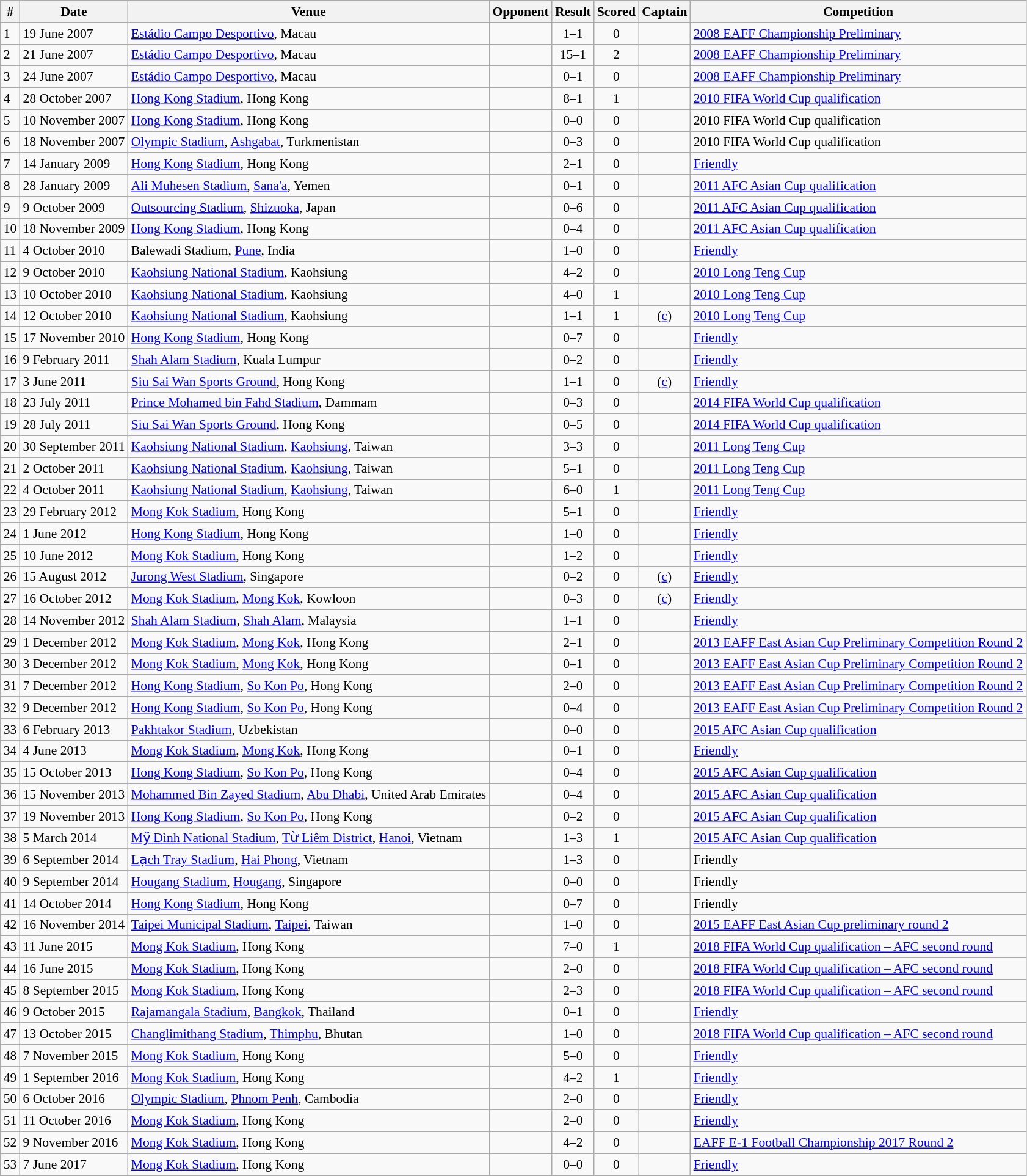<table class="wikitable" style="font-size:90%; text-align: left;">
<tr bgcolor="#CCCCCC" align="center">
<th>#</th>
<th>Date</th>
<th>Venue</th>
<th>Opponent</th>
<th>Result</th>
<th>Scored</th>
<th>Captain</th>
<th>Competition</th>
</tr>
<tr>
<td>1</td>
<td>19 June 2007</td>
<td><a href='#'>Estádio Campo Desportivo</a>, Macau</td>
<td></td>
<td align=center>1–1</td>
<td align=center>0</td>
<td align=center></td>
<td><a href='#'>2008 EAFF Championship Preliminary</a></td>
</tr>
<tr>
<td>2</td>
<td>21 June 2007</td>
<td><a href='#'>Estádio Campo Desportivo</a>, Macau</td>
<td></td>
<td align=center>15–1</td>
<td align=center>2</td>
<td align=center></td>
<td><a href='#'>2008 EAFF Championship Preliminary</a></td>
</tr>
<tr>
<td>3</td>
<td>24 June 2007</td>
<td><a href='#'>Estádio Campo Desportivo</a>, Macau</td>
<td></td>
<td align=center>0–1</td>
<td align=center>0</td>
<td align=center></td>
<td><a href='#'>2008 EAFF Championship Preliminary</a></td>
</tr>
<tr>
<td>4</td>
<td>28 October 2007</td>
<td><a href='#'>Hong Kong Stadium</a>, Hong Kong</td>
<td></td>
<td align=center>8–1</td>
<td align=center>1</td>
<td align=center></td>
<td><a href='#'>2010 FIFA World Cup qualification</a></td>
</tr>
<tr>
<td>5</td>
<td>10 November 2007</td>
<td><a href='#'>Hong Kong Stadium</a>, Hong Kong</td>
<td></td>
<td align=center>0–0</td>
<td align=center>0</td>
<td align=center></td>
<td>2010 FIFA World Cup qualification</td>
</tr>
<tr>
<td>6</td>
<td>18 November 2007</td>
<td><a href='#'>Olympic Stadium</a>, <a href='#'>Ashgabat</a>, Turkmenistan</td>
<td></td>
<td align=center>0–3</td>
<td align=center>0</td>
<td align=center></td>
<td>2010 FIFA World Cup qualification</td>
</tr>
<tr>
<td>7</td>
<td>14 January 2009</td>
<td><a href='#'>Hong Kong Stadium</a>, Hong Kong</td>
<td></td>
<td align=center>2–1</td>
<td align=center>0</td>
<td align=center></td>
<td><a href='#'>Friendly</a></td>
</tr>
<tr>
<td>8</td>
<td>28 January 2009</td>
<td><a href='#'>Ali Muhesen Stadium</a>, <a href='#'>Sana'a</a>, Yemen</td>
<td></td>
<td align=center>0–1</td>
<td align=center>0</td>
<td align=center></td>
<td><a href='#'>2011 AFC Asian Cup qualification</a></td>
</tr>
<tr>
<td>9</td>
<td>9 October 2009</td>
<td><a href='#'>Outsourcing Stadium</a>, <a href='#'>Shizuoka</a>, Japan</td>
<td></td>
<td align=center>0–6</td>
<td align=center>0</td>
<td align=center></td>
<td><a href='#'>2011 AFC Asian Cup qualification</a></td>
</tr>
<tr>
<td>10</td>
<td>18 November 2009</td>
<td><a href='#'>Hong Kong Stadium</a>, Hong Kong</td>
<td></td>
<td align=center>0–4</td>
<td align=center>0</td>
<td align=center></td>
<td><a href='#'>2011 AFC Asian Cup qualification</a></td>
</tr>
<tr>
<td>11</td>
<td>4 October 2010</td>
<td>Balewadi Stadium, <a href='#'>Pune</a>, India</td>
<td></td>
<td align=center>1–0</td>
<td align=center>0</td>
<td align=center></td>
<td><a href='#'>Friendly</a></td>
</tr>
<tr>
<td>12</td>
<td>9 October 2010</td>
<td><a href='#'>Kaohsiung National Stadium</a>, Kaohsiung</td>
<td></td>
<td align=center>4–2</td>
<td align=center>0</td>
<td align=center></td>
<td><a href='#'>2010 Long Teng Cup</a></td>
</tr>
<tr>
<td>13</td>
<td>10 October 2010</td>
<td><a href='#'>Kaohsiung National Stadium</a>, Kaohsiung</td>
<td></td>
<td align=center>4–0</td>
<td align=center>1</td>
<td align=center></td>
<td><a href='#'>2010 Long Teng Cup</a></td>
</tr>
<tr>
<td>14</td>
<td>12 October 2010</td>
<td><a href='#'>Kaohsiung National Stadium</a>, Kaohsiung</td>
<td></td>
<td align=center>1–1</td>
<td align=center>1</td>
<td align=center>(<a href='#'>c</a>)</td>
<td><a href='#'>2010 Long Teng Cup</a></td>
</tr>
<tr>
<td>15</td>
<td>17 November 2010</td>
<td><a href='#'>Hong Kong Stadium</a>, Hong Kong</td>
<td></td>
<td align=center>0–7</td>
<td align=center>0</td>
<td align=center></td>
<td><a href='#'>Friendly</a></td>
</tr>
<tr>
<td>16</td>
<td>9 February 2011</td>
<td><a href='#'>Shah Alam Stadium</a>, Kuala Lumpur</td>
<td></td>
<td align=center>0–2</td>
<td align=center>0</td>
<td align=center></td>
<td><a href='#'>Friendly</a></td>
</tr>
<tr>
<td>17</td>
<td>3 June 2011</td>
<td><a href='#'>Siu Sai Wan Sports Ground</a>, Hong Kong</td>
<td></td>
<td align=center>1–1</td>
<td align=center>0</td>
<td align=center>(<a href='#'>c</a>)</td>
<td><a href='#'>Friendly</a></td>
</tr>
<tr>
<td>18</td>
<td>23 July 2011</td>
<td><a href='#'>Prince Mohamed bin Fahd Stadium</a>, Dammam</td>
<td></td>
<td align=center>0–3</td>
<td align=center>0</td>
<td align=center></td>
<td><a href='#'>2014 FIFA World Cup qualification</a></td>
</tr>
<tr>
<td>19</td>
<td>28 July 2011</td>
<td><a href='#'>Siu Sai Wan Sports Ground</a>, Hong Kong</td>
<td></td>
<td align=center>0–5</td>
<td align=center>0</td>
<td align=center></td>
<td><a href='#'>2014 FIFA World Cup qualification</a></td>
</tr>
<tr>
<td>20</td>
<td>30 September 2011</td>
<td><a href='#'>Kaohsiung National Stadium</a>, <a href='#'>Kaohsiung</a>, Taiwan</td>
<td></td>
<td align=center>3–3</td>
<td align=center>0</td>
<td align=center></td>
<td><a href='#'>2011 Long Teng Cup</a></td>
</tr>
<tr>
<td>21</td>
<td>2 October 2011</td>
<td><a href='#'>Kaohsiung National Stadium</a>, <a href='#'>Kaohsiung</a>, Taiwan</td>
<td></td>
<td align=center>5–1</td>
<td align=center>0</td>
<td align=center></td>
<td><a href='#'>2011 Long Teng Cup</a></td>
</tr>
<tr>
<td>22</td>
<td>4 October 2011</td>
<td><a href='#'>Kaohsiung National Stadium</a>, <a href='#'>Kaohsiung</a>, Taiwan</td>
<td></td>
<td align=center>6–0</td>
<td align=center>1</td>
<td align=center></td>
<td><a href='#'>2011 Long Teng Cup</a></td>
</tr>
<tr>
<td>23</td>
<td>29 February 2012</td>
<td><a href='#'>Mong Kok Stadium</a>, Hong Kong</td>
<td></td>
<td align=center>5–1</td>
<td align=center>0</td>
<td align=center></td>
<td><a href='#'>Friendly</a></td>
</tr>
<tr>
<td>24</td>
<td>1 June 2012</td>
<td><a href='#'>Hong Kong Stadium</a>, Hong Kong</td>
<td></td>
<td align=center>1–0</td>
<td align=center>0</td>
<td align=center></td>
<td><a href='#'>Friendly</a></td>
</tr>
<tr>
<td>25</td>
<td>10 June 2012</td>
<td><a href='#'>Mong Kok Stadium</a>, Hong Kong</td>
<td></td>
<td align=center>1–2</td>
<td align=center>0</td>
<td align=center></td>
<td><a href='#'>Friendly</a></td>
</tr>
<tr>
<td>26</td>
<td>15 August 2012</td>
<td><a href='#'>Jurong West Stadium</a>, Singapore</td>
<td></td>
<td align=center>0–2</td>
<td align=center>0</td>
<td align=center>(<a href='#'>c</a>)</td>
<td><a href='#'>Friendly</a></td>
</tr>
<tr>
<td>27</td>
<td>16 October 2012</td>
<td><a href='#'>Mong Kok Stadium</a>, <a href='#'>Mong Kok</a>, Kowloon</td>
<td></td>
<td align=center>0–3</td>
<td align=center>0</td>
<td align=center>(<a href='#'>c</a>)</td>
<td><a href='#'>Friendly</a></td>
</tr>
<tr>
<td>28</td>
<td>14 November 2012</td>
<td><a href='#'>Shah Alam Stadium</a>, <a href='#'>Shah Alam</a>, Malaysia</td>
<td></td>
<td align=center>1–1</td>
<td align=center>0</td>
<td align=center></td>
<td><a href='#'>Friendly</a></td>
</tr>
<tr>
<td>29</td>
<td>1 December 2012</td>
<td><a href='#'>Mong Kok Stadium</a>, <a href='#'>Mong Kok</a>, Hong Kong</td>
<td></td>
<td align=center>2–1</td>
<td align=center>0</td>
<td align=center></td>
<td><a href='#'>2013 EAFF East Asian Cup Preliminary Competition Round 2</a></td>
</tr>
<tr>
<td>30</td>
<td>3 December 2012</td>
<td><a href='#'>Mong Kok Stadium</a>, <a href='#'>Mong Kok</a>, Hong Kong</td>
<td></td>
<td align=center>0–1</td>
<td align=center>0</td>
<td align=center></td>
<td><a href='#'>2013 EAFF East Asian Cup Preliminary Competition Round 2</a></td>
</tr>
<tr>
<td>31</td>
<td>7 December 2012</td>
<td><a href='#'>Hong Kong Stadium</a>, <a href='#'>So Kon Po</a>, Hong Kong</td>
<td></td>
<td align=center>2–0</td>
<td align=center>0</td>
<td align=center></td>
<td><a href='#'>2013 EAFF East Asian Cup Preliminary Competition Round 2</a></td>
</tr>
<tr>
<td>32</td>
<td>9 December 2012</td>
<td><a href='#'>Hong Kong Stadium</a>, <a href='#'>So Kon Po</a>, Hong Kong</td>
<td></td>
<td align=center>0–4</td>
<td align=center>0</td>
<td align=center></td>
<td><a href='#'>2013 EAFF East Asian Cup Preliminary Competition Round 2</a></td>
</tr>
<tr>
<td>33</td>
<td>6 February 2013</td>
<td><a href='#'>Pakhtakor Stadium</a>, Uzbekistan</td>
<td></td>
<td align=center>0–0</td>
<td align=center>0</td>
<td align=center></td>
<td><a href='#'>2015 AFC Asian Cup qualification</a></td>
</tr>
<tr>
<td>34</td>
<td>4 June 2013</td>
<td><a href='#'>Mong Kok Stadium</a>, <a href='#'>Mong Kok</a>, Hong Kong</td>
<td></td>
<td align=center>0–1</td>
<td align=center>0</td>
<td align=center></td>
<td><a href='#'>Friendly</a></td>
</tr>
<tr>
<td>35</td>
<td>15 October 2013</td>
<td><a href='#'>Hong Kong Stadium</a>, <a href='#'>So Kon Po</a>, Hong Kong</td>
<td></td>
<td align=center>0–4</td>
<td align=center>0</td>
<td align=center></td>
<td><a href='#'>2015 AFC Asian Cup qualification</a></td>
</tr>
<tr>
<td>36</td>
<td>15 November 2013</td>
<td><a href='#'>Mohammed Bin Zayed Stadium</a>, <a href='#'>Abu Dhabi</a>, United Arab Emirates</td>
<td></td>
<td align=center>0–4</td>
<td align=center>0</td>
<td align=center></td>
<td><a href='#'>2015 AFC Asian Cup qualification</a></td>
</tr>
<tr>
<td>37</td>
<td>19 November 2013</td>
<td><a href='#'>Hong Kong Stadium</a>, <a href='#'>So Kon Po</a>, Hong Kong</td>
<td></td>
<td align=center>0–2</td>
<td align=center>0</td>
<td align=center></td>
<td><a href='#'>2015 AFC Asian Cup qualification</a></td>
</tr>
<tr>
<td>38</td>
<td>5 March 2014</td>
<td><a href='#'>Mỹ Đình National Stadium</a>, <a href='#'>Từ Liêm District</a>, <a href='#'>Hanoi</a>, Vietnam</td>
<td></td>
<td align=center>1–3</td>
<td align=center>1</td>
<td align=center></td>
<td><a href='#'>2015 AFC Asian Cup qualification</a></td>
</tr>
<tr>
<td>39</td>
<td>6 September 2014</td>
<td><a href='#'>Lạch Tray Stadium</a>, <a href='#'>Hai Phong</a>, Vietnam</td>
<td></td>
<td align=center>1–3</td>
<td align=center>0</td>
<td align=center></td>
<td>Friendly</td>
</tr>
<tr>
<td>40</td>
<td>9 September 2014</td>
<td><a href='#'>Hougang Stadium</a>, <a href='#'>Hougang</a>, Singapore</td>
<td></td>
<td align=center>0–0</td>
<td align=center>0</td>
<td align=center></td>
<td>Friendly</td>
</tr>
<tr>
<td>41</td>
<td>14 October 2014</td>
<td><a href='#'>Hong Kong Stadium</a>, Hong Kong</td>
<td></td>
<td align=center>0–7</td>
<td align=center>0</td>
<td align=center></td>
<td>Friendly</td>
</tr>
<tr>
<td>42</td>
<td>16 November 2014</td>
<td><a href='#'>Taipei Municipal Stadium</a>, <a href='#'>Taipei</a>, Taiwan</td>
<td></td>
<td align=center>1–0</td>
<td align=center>0</td>
<td align=center></td>
<td><a href='#'>2015 EAFF East Asian Cup preliminary round 2</a></td>
</tr>
<tr>
<td>43</td>
<td>11 June 2015</td>
<td><a href='#'>Mong Kok Stadium</a>, Hong Kong</td>
<td></td>
<td align=center>7–0</td>
<td align=center>1</td>
<td align=center></td>
<td><a href='#'>2018 FIFA World Cup qualification – AFC second round</a></td>
</tr>
<tr>
<td>44</td>
<td>16 June 2015</td>
<td><a href='#'>Mong Kok Stadium</a>, Hong Kong</td>
<td></td>
<td align=center>2–0</td>
<td align=center>0</td>
<td align=center></td>
<td><a href='#'>2018 FIFA World Cup qualification – AFC second round</a></td>
</tr>
<tr>
<td>45</td>
<td>8 September 2015</td>
<td><a href='#'>Mong Kok Stadium</a>, Hong Kong</td>
<td></td>
<td align=center>2–3</td>
<td align=center>0</td>
<td align=center></td>
<td><a href='#'>2018 FIFA World Cup qualification – AFC second round</a></td>
</tr>
<tr>
<td>46</td>
<td>9 October 2015</td>
<td><a href='#'>Rajamangala Stadium</a>, <a href='#'>Bangkok</a>, Thailand</td>
<td></td>
<td align=center>0–1</td>
<td align=center>0</td>
<td align=center></td>
<td><a href='#'>Friendly</a></td>
</tr>
<tr>
<td>47</td>
<td>13 October 2015</td>
<td><a href='#'>Changlimithang Stadium</a>, <a href='#'>Thimphu</a>, Bhutan</td>
<td></td>
<td align=center>1–0</td>
<td align=center>0</td>
<td align=center></td>
<td><a href='#'>2018 FIFA World Cup qualification – AFC second round</a></td>
</tr>
<tr>
<td>48</td>
<td>7 November 2015</td>
<td><a href='#'>Mong Kok Stadium</a>, Hong Kong</td>
<td></td>
<td align=center>5–0</td>
<td align=center>0</td>
<td align=center></td>
<td><a href='#'>Friendly</a></td>
</tr>
<tr>
<td>49</td>
<td>1 September 2016</td>
<td><a href='#'>Mong Kok Stadium</a>, Hong Kong</td>
<td></td>
<td align=center>4–2</td>
<td align=center>1</td>
<td align=center></td>
<td><a href='#'>Friendly</a></td>
</tr>
<tr>
<td>50</td>
<td>6 October 2016</td>
<td><a href='#'>Olympic Stadium</a>, <a href='#'>Phnom Penh</a>, Cambodia</td>
<td></td>
<td align=center>2–0</td>
<td align=center>0</td>
<td align=center></td>
<td><a href='#'>Friendly</a></td>
</tr>
<tr>
<td>51</td>
<td>11 October 2016</td>
<td><a href='#'>Mong Kok Stadium</a>, Hong Kong</td>
<td></td>
<td align=center>2–0</td>
<td align=center>0</td>
<td align=center></td>
<td><a href='#'>Friendly</a></td>
</tr>
<tr>
<td>52</td>
<td>9 November 2016</td>
<td><a href='#'>Mong Kok Stadium</a>, Hong Kong</td>
<td></td>
<td align=center>4–2</td>
<td align=center>0</td>
<td align=center></td>
<td><a href='#'>EAFF E-1 Football Championship 2017 Round 2</a></td>
</tr>
<tr>
<td>53</td>
<td>7 June 2017</td>
<td><a href='#'>Mong Kok Stadium</a>, Hong Kong</td>
<td></td>
<td align=center>0–0</td>
<td align=center>0</td>
<td align=center></td>
<td><a href='#'>Friendly</a></td>
</tr>
</table>
